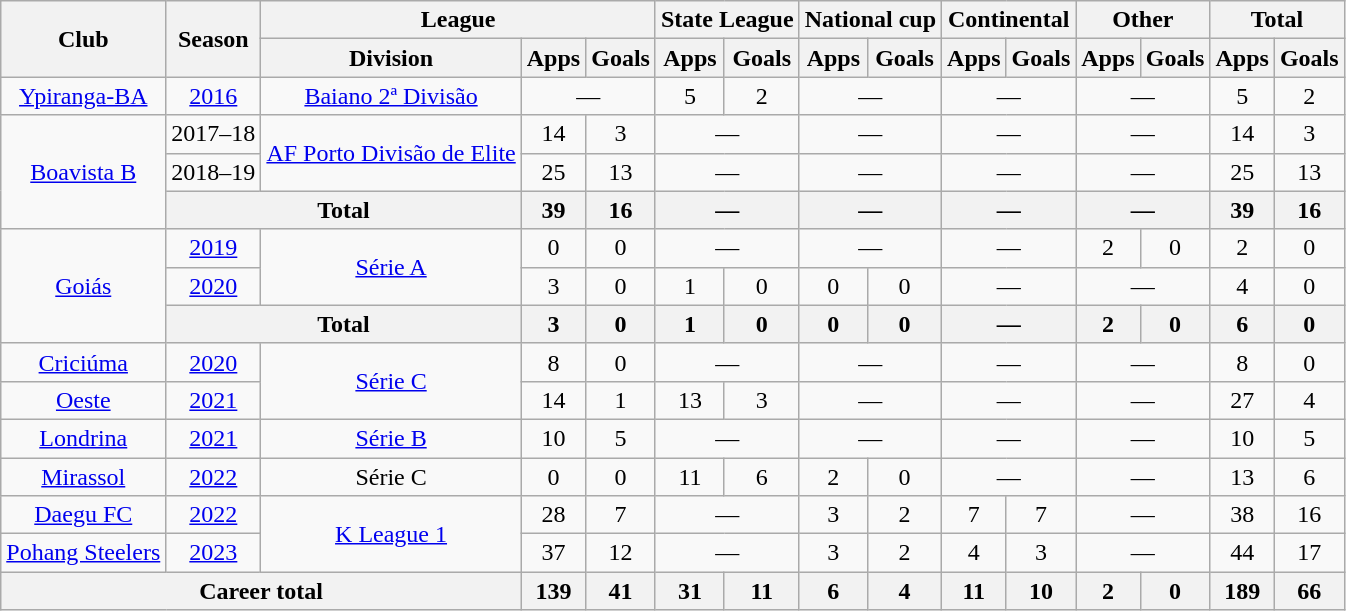<table class="wikitable" style="text-align: center;">
<tr>
<th rowspan="2">Club</th>
<th rowspan="2">Season</th>
<th colspan="3">League</th>
<th colspan="2">State League</th>
<th colspan="2">National cup</th>
<th colspan="2">Continental</th>
<th colspan="2">Other</th>
<th colspan="2">Total</th>
</tr>
<tr>
<th>Division</th>
<th>Apps</th>
<th>Goals</th>
<th>Apps</th>
<th>Goals</th>
<th>Apps</th>
<th>Goals</th>
<th>Apps</th>
<th>Goals</th>
<th>Apps</th>
<th>Goals</th>
<th>Apps</th>
<th>Goals</th>
</tr>
<tr>
<td><a href='#'>Ypiranga-BA</a></td>
<td><a href='#'>2016</a></td>
<td><a href='#'>Baiano 2ª Divisão</a></td>
<td colspan="2">—</td>
<td>5</td>
<td>2</td>
<td colspan="2">—</td>
<td colspan="2">—</td>
<td colspan="2">—</td>
<td>5</td>
<td>2</td>
</tr>
<tr>
<td rowspan="3"><a href='#'>Boavista B</a></td>
<td>2017–18</td>
<td rowspan="2"><a href='#'>AF Porto Divisão de Elite</a></td>
<td>14</td>
<td>3</td>
<td colspan="2">—</td>
<td colspan="2">—</td>
<td colspan="2">—</td>
<td colspan="2">—</td>
<td>14</td>
<td>3</td>
</tr>
<tr>
<td>2018–19</td>
<td>25</td>
<td>13</td>
<td colspan="2">—</td>
<td colspan="2">—</td>
<td colspan="2">—</td>
<td colspan="2">—</td>
<td>25</td>
<td>13</td>
</tr>
<tr>
<th colspan="2">Total</th>
<th>39</th>
<th>16</th>
<th colspan="2">—</th>
<th colspan="2">—</th>
<th colspan="2">—</th>
<th colspan="2">—</th>
<th>39</th>
<th>16</th>
</tr>
<tr>
<td rowspan="3"><a href='#'>Goiás</a></td>
<td><a href='#'>2019</a></td>
<td rowspan="2"><a href='#'>Série A</a></td>
<td>0</td>
<td>0</td>
<td colspan="2">—</td>
<td colspan="2">—</td>
<td colspan="2">—</td>
<td>2</td>
<td>0</td>
<td>2</td>
<td>0</td>
</tr>
<tr>
<td><a href='#'>2020</a></td>
<td>3</td>
<td>0</td>
<td>1</td>
<td>0</td>
<td>0</td>
<td>0</td>
<td colspan="2">—</td>
<td colspan="2">—</td>
<td>4</td>
<td>0</td>
</tr>
<tr>
<th colspan="2">Total</th>
<th>3</th>
<th>0</th>
<th>1</th>
<th>0</th>
<th>0</th>
<th>0</th>
<th colspan="2">—</th>
<th>2</th>
<th>0</th>
<th>6</th>
<th>0</th>
</tr>
<tr>
<td><a href='#'>Criciúma</a></td>
<td><a href='#'>2020</a></td>
<td rowspan="2"><a href='#'>Série C</a></td>
<td>8</td>
<td>0</td>
<td colspan="2">—</td>
<td colspan="2">—</td>
<td colspan="2">—</td>
<td colspan="2">—</td>
<td>8</td>
<td>0</td>
</tr>
<tr>
<td><a href='#'>Oeste</a></td>
<td><a href='#'>2021</a></td>
<td>14</td>
<td>1</td>
<td>13</td>
<td>3</td>
<td colspan="2">—</td>
<td colspan="2">—</td>
<td colspan="2">—</td>
<td>27</td>
<td>4</td>
</tr>
<tr>
<td><a href='#'>Londrina</a></td>
<td><a href='#'>2021</a></td>
<td><a href='#'>Série B</a></td>
<td>10</td>
<td>5</td>
<td colspan="2">—</td>
<td colspan="2">—</td>
<td colspan="2">—</td>
<td colspan="2">—</td>
<td>10</td>
<td>5</td>
</tr>
<tr>
<td><a href='#'>Mirassol</a></td>
<td><a href='#'>2022</a></td>
<td>Série C</td>
<td>0</td>
<td>0</td>
<td>11</td>
<td>6</td>
<td>2</td>
<td>0</td>
<td colspan="2">—</td>
<td colspan="2">—</td>
<td>13</td>
<td>6</td>
</tr>
<tr>
<td><a href='#'>Daegu FC</a></td>
<td><a href='#'>2022</a></td>
<td rowspan="2"><a href='#'>K League 1</a></td>
<td>28</td>
<td>7</td>
<td colspan="2">—</td>
<td>3</td>
<td>2</td>
<td>7</td>
<td>7</td>
<td colspan="2">—</td>
<td>38</td>
<td>16</td>
</tr>
<tr>
<td><a href='#'>Pohang Steelers</a></td>
<td><a href='#'>2023</a></td>
<td>37</td>
<td>12</td>
<td colspan="2">—</td>
<td>3</td>
<td>2</td>
<td>4</td>
<td>3</td>
<td colspan="2">—</td>
<td>44</td>
<td>17</td>
</tr>
<tr>
<th colspan="3">Career total</th>
<th>139</th>
<th>41</th>
<th>31</th>
<th>11</th>
<th>6</th>
<th>4</th>
<th>11</th>
<th>10</th>
<th>2</th>
<th>0</th>
<th>189</th>
<th>66</th>
</tr>
</table>
